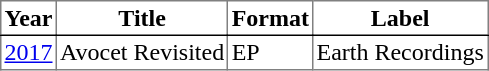<table border=1 cellpadding=2 style="border-collapse:collapse;">
<tr style="border-bottom:1px solid black;">
<th>Year</th>
<th>Title</th>
<th>Format</th>
<th>Label</th>
</tr>
<tr>
<td><a href='#'>2017</a></td>
<td>Avocet Revisited</td>
<td>EP</td>
<td>Earth Recordings</td>
</tr>
</table>
